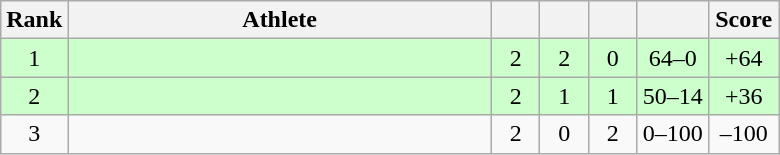<table class="wikitable" style="text-align: center;">
<tr>
<th width=25>Rank</th>
<th width=275>Athlete</th>
<th width=25></th>
<th width=25></th>
<th width=25></th>
<th width=40></th>
<th width=40>Score</th>
</tr>
<tr bgcolor=ccffcc>
<td>1</td>
<td align=left></td>
<td>2</td>
<td>2</td>
<td>0</td>
<td>64–0</td>
<td>+64</td>
</tr>
<tr bgcolor=ccffcc>
<td>2</td>
<td align=left></td>
<td>2</td>
<td>1</td>
<td>1</td>
<td>50–14</td>
<td>+36</td>
</tr>
<tr>
<td>3</td>
<td align=left></td>
<td>2</td>
<td>0</td>
<td>2</td>
<td>0–100</td>
<td>–100</td>
</tr>
</table>
